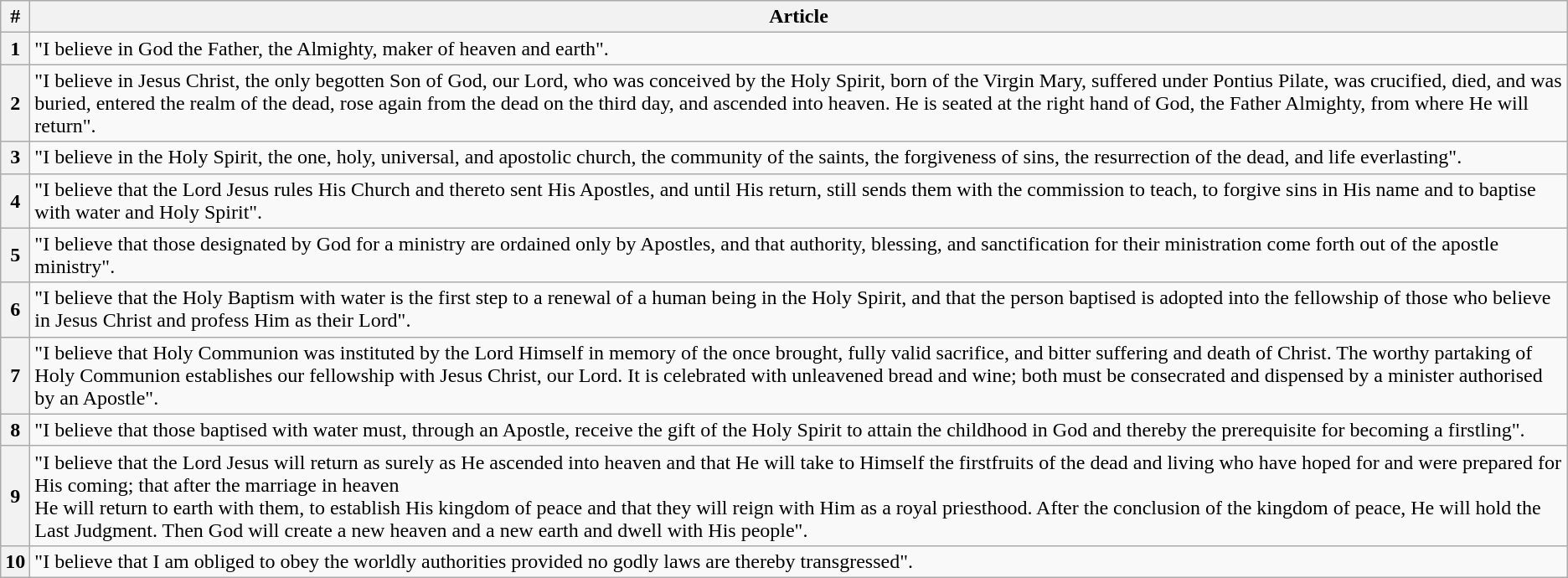<table class="wikitable">
<tr class="hintergrundfrabe5">
<th>#</th>
<th>Article</th>
</tr>
<tr>
<th>1</th>
<td align=left>"I believe in God the Father, the Almighty, maker of heaven and earth".</td>
</tr>
<tr>
<th>2</th>
<td align=left>"I believe in Jesus Christ, the only begotten Son of God, our Lord, who was conceived by the Holy Spirit, born of the Virgin Mary, suffered under Pontius Pilate, was crucified, died, and was buried, entered the realm of the dead, rose again from the dead on the third day, and ascended into heaven. He is seated at the right hand of God, the Father Almighty, from where He will return".</td>
</tr>
<tr>
<th>3</th>
<td align=left>"I believe in the Holy Spirit, the one, holy, universal, and apostolic church, the community of the saints, the forgiveness of sins, the resurrection of the dead, and life everlasting".</td>
</tr>
<tr>
<th>4</th>
<td align=left>"I believe that the Lord Jesus rules His Church and thereto sent His Apostles, and until His return, still sends them with the commission to teach, to forgive sins in His name and to baptise with water and Holy Spirit".</td>
</tr>
<tr>
<th>5</th>
<td align=left>"I believe that those designated by God for a ministry are ordained only by Apostles, and that authority, blessing, and sanctification for their ministration come forth out of the apostle ministry".</td>
</tr>
<tr>
<th>6</th>
<td align=left>"I believe that the Holy Baptism with water is the first step to a renewal of a human being in the Holy Spirit, and that the person baptised is adopted into the fellowship of those who believe in Jesus Christ and profess Him as their Lord".</td>
</tr>
<tr>
<th>7</th>
<td align=left>"I believe that Holy Communion was instituted by the Lord Himself in memory of the once brought, fully valid sacrifice, and bitter suffering and death of Christ. The worthy partaking of Holy Communion establishes our fellowship with Jesus Christ, our Lord. It is celebrated with unleavened bread and wine; both must be consecrated and dispensed by a minister authorised by an Apostle".</td>
</tr>
<tr>
<th>8</th>
<td align=left>"I believe that those baptised with water must, through an Apostle, receive the gift of the Holy Spirit to attain the childhood in God and thereby the prerequisite for becoming a firstling".</td>
</tr>
<tr>
<th>9</th>
<td align=left>"I believe that the Lord Jesus will return as surely as He ascended into heaven and that He will take to Himself the firstfruits of the dead and living who have hoped for and were prepared for His coming; that after the marriage in heaven<br>He will return to earth with them, to establish His kingdom of peace and that they will reign with Him as a royal priesthood. After the conclusion of the kingdom of peace, He will hold the Last Judgment. Then God will create a new heaven and a new earth and dwell with His people".</td>
</tr>
<tr>
<th>10</th>
<td align=left>"I believe that I am obliged to obey the worldly authorities provided no godly laws are thereby transgressed".</td>
</tr>
</table>
